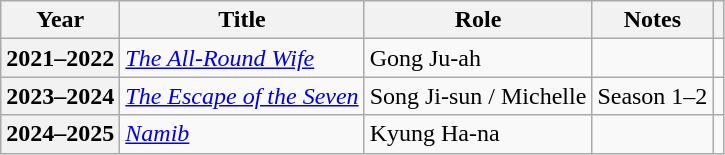<table class="wikitable plainrowheaders">
<tr>
<th scope="col">Year</th>
<th scope="col">Title</th>
<th scope="col">Role</th>
<th scope="col">Notes</th>
<th scope="col" class="unsortable"></th>
</tr>
<tr>
<th scope="row">2021–2022</th>
<td><em><a href='#'>The All-Round Wife</a></em></td>
<td>Gong Ju-ah</td>
<td></td>
<td style="text-align:center"></td>
</tr>
<tr>
<th scope="row">2023–2024</th>
<td><em><a href='#'>The Escape of the Seven</a></em></td>
<td>Song Ji-sun / Michelle</td>
<td>Season 1–2</td>
<td style="text-align:center"></td>
</tr>
<tr>
<th scope="row">2024–2025</th>
<td><em><a href='#'>Namib</a></em></td>
<td>Kyung Ha-na</td>
<td></td>
<td style="text-align:center"></td>
</tr>
</table>
